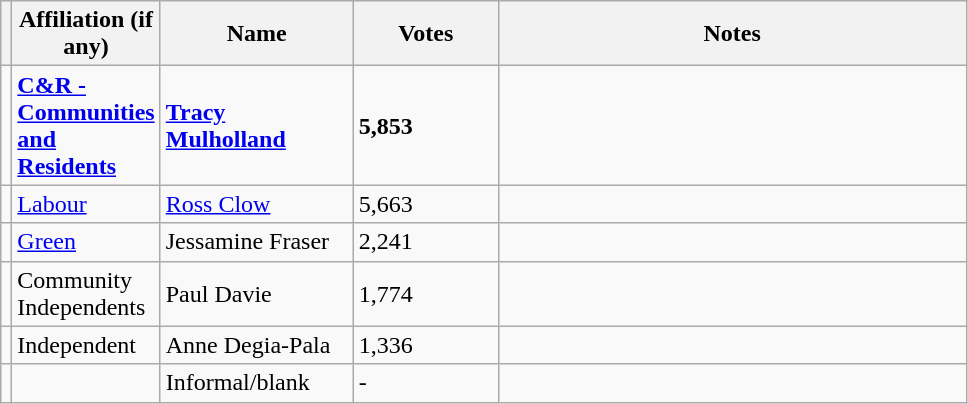<table class="wikitable" style="width:51%;">
<tr>
<th style="width:1%;"></th>
<th style="width:15%;">Affiliation (if any)</th>
<th style="width:20%;">Name</th>
<th style="width:15%;">Votes</th>
<th>Notes</th>
</tr>
<tr>
<td bgcolor=></td>
<td><strong><a href='#'>C&R - Communities and Residents</a></strong></td>
<td><strong><a href='#'>Tracy Mulholland</a></strong></td>
<td><strong>5,853</strong></td>
<td></td>
</tr>
<tr>
<td bgcolor=></td>
<td><a href='#'>Labour</a></td>
<td><a href='#'>Ross Clow</a></td>
<td>5,663</td>
<td></td>
</tr>
<tr>
<td bgcolor=></td>
<td><a href='#'>Green</a></td>
<td>Jessamine Fraser</td>
<td>2,241</td>
<td></td>
</tr>
<tr>
<td bgcolor=></td>
<td>Community Independents</td>
<td>Paul Davie</td>
<td>1,774</td>
<td></td>
</tr>
<tr>
<td bgcolor=></td>
<td>Independent</td>
<td>Anne Degia-Pala</td>
<td>1,336</td>
<td></td>
</tr>
<tr>
<td></td>
<td></td>
<td>Informal/blank</td>
<td>-</td>
<td></td>
</tr>
</table>
